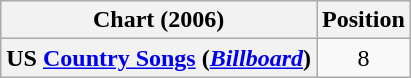<table class="wikitable plainrowheaders">
<tr>
<th scope="col">Chart (2006)</th>
<th scope="col">Position</th>
</tr>
<tr>
<th scope="row">US <a href='#'>Country Songs</a> (<em><a href='#'>Billboard</a></em>)</th>
<td align="center">8</td>
</tr>
</table>
